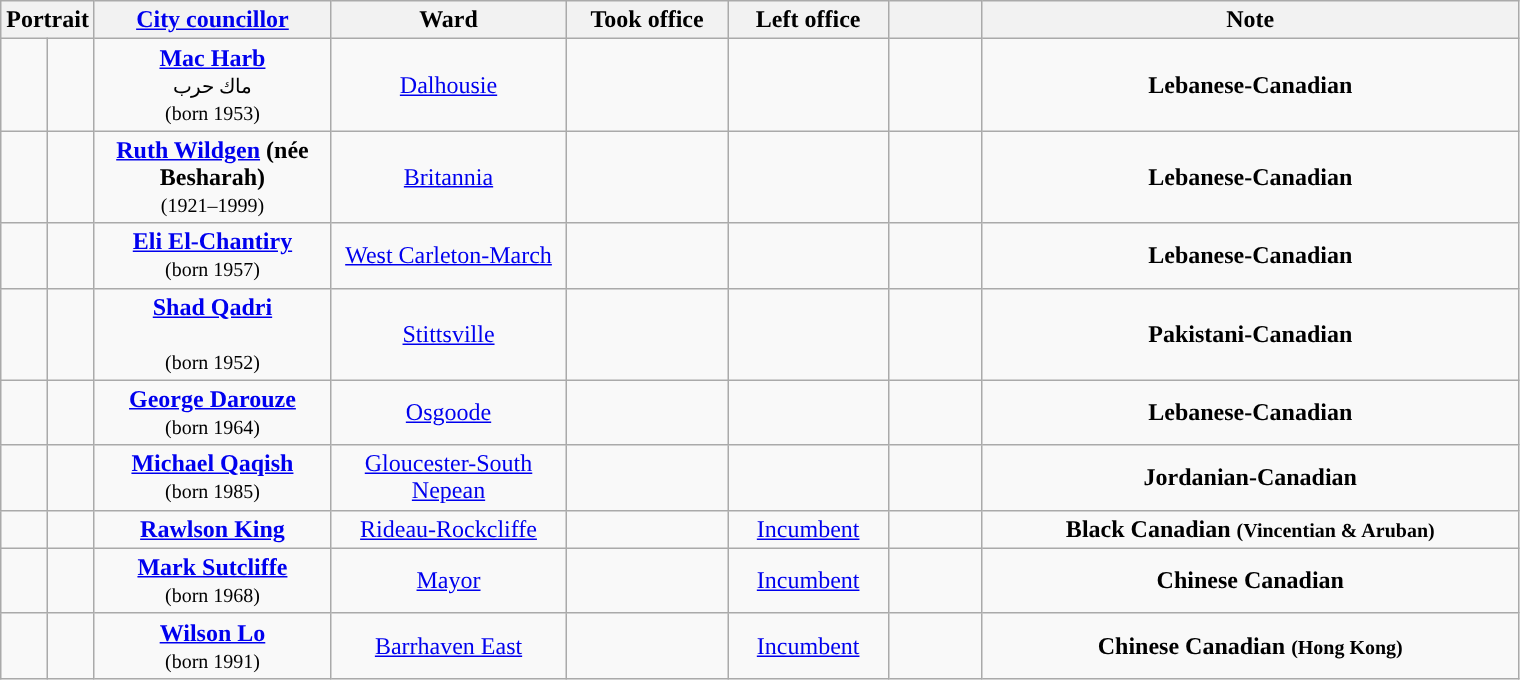<table class="wikitable sortable plainrowheaders" style="text-align: center;">
<tr>
<th colspan="2" class=unsortable>Portrait</th>
<th colspan="1" class=unsortable width=150px><a href='#'>City councillor</a></th>
<th scope="col" width=150px>Ward</th>
<th scope="col" width=100px>Took office</th>
<th scope="col" width=100px>Left office</th>
<th scope="col" class=unsortable width=55px></th>
<th scope="col" class=unsortable width=350px>Note</th>
</tr>
<tr>
<td rowspan="1" style="background:"></td>
<td rowspan="1"></td>
<td rowspan="1"><strong><a href='#'>Mac Harb</a></strong><br><small>ماك حرب</small><br><small>(born 1953)</small></td>
<td rowspan="1"><a href='#'>Dalhousie</a></td>
<td rowspan="1"></td>
<td rowspan="1"></td>
<td rowspan="1"></td>
<td rowspan="1"><strong>Lebanese-Canadian</strong></td>
</tr>
<tr>
<td rowspan="1" style="background:"></td>
<td rowspan="1"></td>
<td rowspan="1"><strong><a href='#'>Ruth Wildgen</a> (née Besharah)</strong><br><small>(1921–1999)</small></td>
<td rowspan="1"><a href='#'>Britannia</a></td>
<td rowspan="1"></td>
<td rowspan="1"></td>
<td rowspan="1"></td>
<td rowspan="1"><strong>Lebanese-Canadian</strong></td>
</tr>
<tr>
<td rowspan="1" style="background:"></td>
<td rowspan="1"></td>
<td rowspan="1"><strong><a href='#'>Eli El-Chantiry</a></strong><br><small>(born 1957)</small></td>
<td rowspan="1"><a href='#'>West Carleton-March</a></td>
<td rowspan="1"></td>
<td rowspan="1"></td>
<td rowspan="1"></td>
<td rowspan="1"><strong>Lebanese-Canadian</strong></td>
</tr>
<tr>
<td rowspan="1" style="background:"></td>
<td rowspan="1"></td>
<td rowspan="1"><strong><a href='#'>Shad Qadri</a></strong><br><small></small><br><small>(born 1952)</small></td>
<td rowspan="1"><a href='#'>Stittsville</a></td>
<td rowspan="1"></td>
<td rowspan="1"></td>
<td rowspan="1"></td>
<td rowspan="1"><strong>Pakistani-Canadian</strong></td>
</tr>
<tr>
<td rowspan="1" style="background:"></td>
<td rowspan="1"></td>
<td rowspan="1"><strong><a href='#'>George Darouze</a></strong><br><small>(born 1964)</small></td>
<td rowspan="1"><a href='#'>Osgoode</a></td>
<td rowspan="1"></td>
<td rowspan="1"></td>
<td rowspan="1"></td>
<td rowspan="1"><strong>Lebanese-Canadian</strong></td>
</tr>
<tr>
<td rowspan="1" style="background:"></td>
<td rowspan="1"></td>
<td rowspan="1"><strong><a href='#'>Michael Qaqish</a></strong><br><small>(born 1985)</small></td>
<td rowspan="1"><a href='#'>Gloucester-South Nepean</a></td>
<td rowspan="1"></td>
<td rowspan="1"></td>
<td rowspan="1"></td>
<td rowspan="1"><strong>Jordanian-Canadian</strong></td>
</tr>
<tr>
<td rowspan="1" style="background:"></td>
<td rowspan="1"></td>
<td rowspan="1"><strong><a href='#'>Rawlson King</a></strong></td>
<td rowspan="1"><a href='#'>Rideau-Rockcliffe</a></td>
<td rowspan="1"></td>
<td rowspan="1"><a href='#'>Incumbent</a></td>
<td rowspan="1"></td>
<td rowspan="1"><strong>Black Canadian <small>(Vincentian & Aruban)</small></strong></td>
</tr>
<tr>
<td rowspan="1" style="background:"></td>
<td rowspan="1"></td>
<td rowspan="1"><strong><a href='#'>Mark Sutcliffe</a></strong><br><small>(born 1968)</small></td>
<td rowspan="1"><a href='#'>Mayor</a></td>
<td rowspan="1"></td>
<td rowspan="1"><a href='#'>Incumbent</a></td>
<td rowspan="1"></td>
<td rowspan="1"><strong>Chinese Canadian</strong></td>
</tr>
<tr>
<td rowspan="1" style="background:"></td>
<td rowspan="1"></td>
<td rowspan="1"><strong><a href='#'>Wilson Lo</a></strong><br><small>(born 1991)</small></td>
<td rowspan="1"><a href='#'>Barrhaven East</a></td>
<td rowspan="1"></td>
<td rowspan="1"><a href='#'>Incumbent</a></td>
<td rowspan="1"></td>
<td rowspan="1"><strong>Chinese Canadian <small>(Hong Kong)</small></strong></td>
</tr>
</table>
